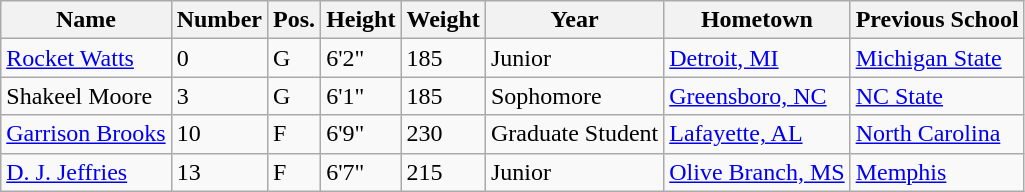<table class="wikitable sortable" border="1">
<tr>
<th>Name</th>
<th>Number</th>
<th>Pos.</th>
<th>Height</th>
<th>Weight</th>
<th>Year</th>
<th>Hometown</th>
<th class="unsortable">Previous School</th>
</tr>
<tr>
<td><a href='#'>Rocket Watts</a></td>
<td>0</td>
<td>G</td>
<td>6'2"</td>
<td>185</td>
<td>Junior</td>
<td><a href='#'>Detroit, MI</a></td>
<td><a href='#'>Michigan State</a></td>
</tr>
<tr>
<td>Shakeel Moore</td>
<td>3</td>
<td>G</td>
<td>6'1"</td>
<td>185</td>
<td>Sophomore</td>
<td><a href='#'>Greensboro, NC</a></td>
<td><a href='#'>NC State</a></td>
</tr>
<tr>
<td><a href='#'>Garrison Brooks</a></td>
<td>10</td>
<td>F</td>
<td>6'9"</td>
<td>230</td>
<td>Graduate Student</td>
<td><a href='#'>Lafayette, AL</a></td>
<td><a href='#'>North Carolina</a></td>
</tr>
<tr>
<td><a href='#'>D. J. Jeffries</a></td>
<td>13</td>
<td>F</td>
<td>6'7"</td>
<td>215</td>
<td>Junior</td>
<td><a href='#'>Olive Branch, MS</a></td>
<td><a href='#'>Memphis</a></td>
</tr>
</table>
